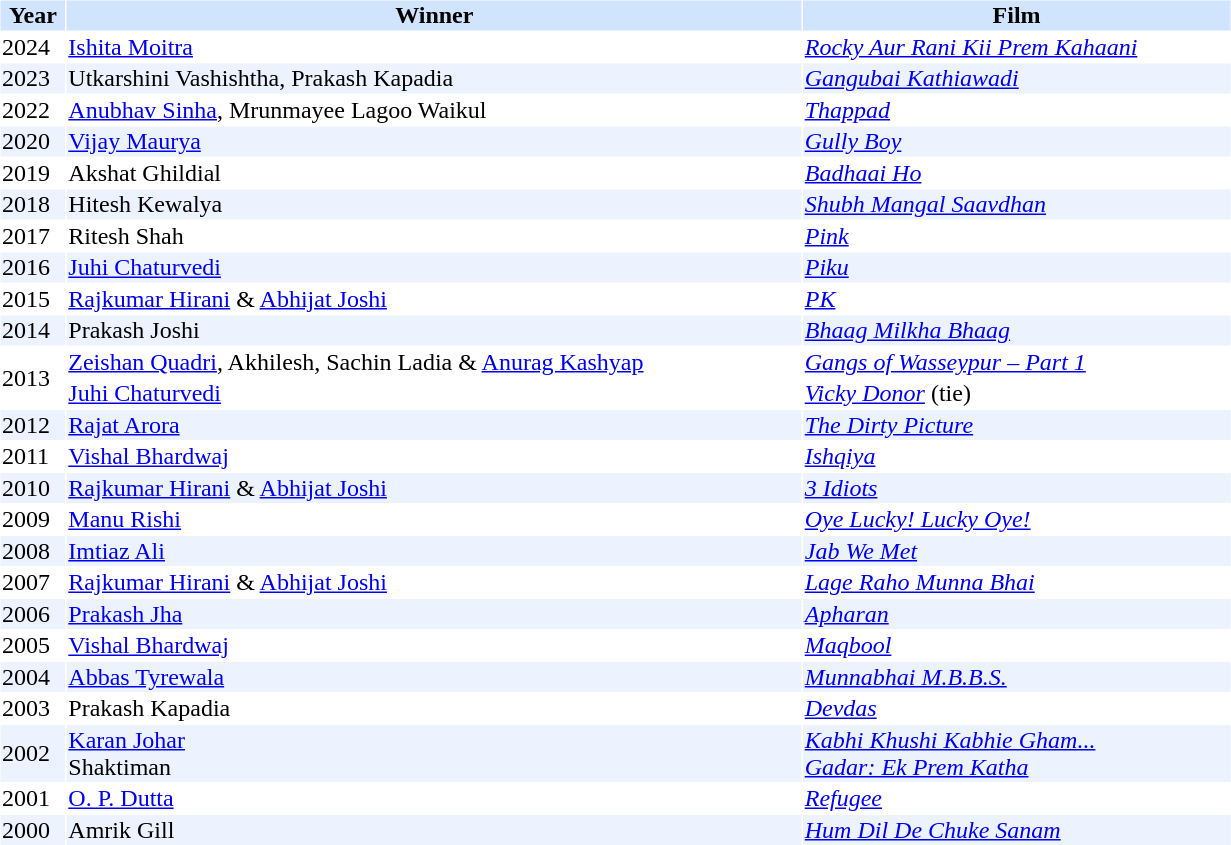<table cellspacing="1" cellpadding="1" border="0" width="65%">
<tr bgcolor="#d1e4fd">
<th>Year</th>
<th>Winner</th>
<th>Film</th>
</tr>
<tr>
<td>2024</td>
<td><a href='#'>Ishita Moitra</a></td>
<td><em><a href='#'>Rocky Aur Rani Kii Prem Kahaani</a></em></td>
</tr>
<tr bgcolor="#edf3fe">
<td>2023</td>
<td>Utkarshini Vashishtha, Prakash Kapadia</td>
<td><em><a href='#'>Gangubai Kathiawadi</a></em></td>
</tr>
<tr>
<td>2022</td>
<td><a href='#'>Anubhav Sinha</a>, Mrunmayee Lagoo Waikul</td>
<td><em><a href='#'>Thappad</a></em></td>
</tr>
<tr bgcolor=#edf3fe>
<td>2020</td>
<td><a href='#'>Vijay Maurya</a></td>
<td><em><a href='#'>Gully Boy</a></em></td>
</tr>
<tr>
<td>2019</td>
<td>Akshat Ghildial</td>
<td><em><a href='#'>Badhaai Ho</a></em></td>
</tr>
<tr bgcolor=#edf3fe>
<td>2018</td>
<td>Hitesh Kewalya</td>
<td><em><a href='#'>Shubh Mangal Saavdhan</a></em></td>
</tr>
<tr>
<td>2017</td>
<td>Ritesh Shah</td>
<td><em><a href='#'>Pink</a></em></td>
</tr>
<tr bgcolor=#edf3fe>
<td>2016</td>
<td><a href='#'>Juhi Chaturvedi</a></td>
<td><em><a href='#'>Piku</a></em></td>
</tr>
<tr>
<td>2015</td>
<td><a href='#'>Rajkumar Hirani</a> & <a href='#'>Abhijat Joshi</a></td>
<td><em><a href='#'>PK</a></em></td>
</tr>
<tr bgcolor=#edf3fe>
<td>2014</td>
<td>Prakash Joshi</td>
<td><em><a href='#'>Bhaag Milkha Bhaag</a></em></td>
</tr>
<tr>
<td rowspan="2">2013</td>
<td><a href='#'>Zeishan Quadri</a>, Akhilesh, Sachin Ladia & <a href='#'>Anurag Kashyap</a></td>
<td><em><a href='#'>Gangs of Wasseypur&nbsp;– Part 1</a></em></td>
</tr>
<tr>
<td><a href='#'>Juhi Chaturvedi</a></td>
<td><em><a href='#'>Vicky Donor</a></em> (tie)</td>
</tr>
<tr bgcolor=#edf3fe>
<td>2012</td>
<td><a href='#'>Rajat Arora</a></td>
<td><em><a href='#'>The Dirty Picture</a></em></td>
</tr>
<tr>
<td>2011</td>
<td><a href='#'>Vishal Bhardwaj</a></td>
<td><em><a href='#'>Ishqiya</a></em></td>
</tr>
<tr bgcolor=#edf3fe>
<td>2010</td>
<td><a href='#'>Rajkumar Hirani</a> & <a href='#'>Abhijat Joshi</a></td>
<td><em><a href='#'>3 Idiots</a></em></td>
</tr>
<tr>
<td>2009</td>
<td><a href='#'>Manu Rishi</a></td>
<td><em><a href='#'>Oye Lucky! Lucky Oye!</a></em></td>
</tr>
<tr bgcolor=#edf3fe>
<td>2008</td>
<td><a href='#'>Imtiaz Ali</a></td>
<td><em><a href='#'>Jab We Met</a></em></td>
</tr>
<tr>
<td>2007</td>
<td><a href='#'>Rajkumar Hirani</a> & <a href='#'>Abhijat Joshi</a></td>
<td><em><a href='#'>Lage Raho Munna Bhai</a></em></td>
</tr>
<tr bgcolor=#edf3fe>
<td>2006</td>
<td><a href='#'>Prakash Jha</a></td>
<td><em><a href='#'>Apharan</a></em></td>
</tr>
<tr>
<td>2005</td>
<td><a href='#'>Vishal Bhardwaj</a></td>
<td><em><a href='#'>Maqbool</a></em></td>
</tr>
<tr bgcolor=#edf3fe>
<td>2004</td>
<td><a href='#'>Abbas Tyrewala</a></td>
<td><em><a href='#'>Munnabhai M.B.B.S.</a></em></td>
</tr>
<tr>
<td>2003</td>
<td>Prakash Kapadia</td>
<td><em><a href='#'>Devdas</a></em></td>
</tr>
<tr bgcolor=#edf3fe>
<td>2002</td>
<td><a href='#'>Karan Johar</a><br>Shaktiman</td>
<td><em><a href='#'>Kabhi Khushi Kabhie Gham...</a></em><br><em><a href='#'>Gadar: Ek Prem Katha</a></em></td>
</tr>
<tr>
<td>2001</td>
<td><a href='#'>O. P. Dutta</a></td>
<td><em><a href='#'>Refugee</a></em></td>
</tr>
<tr bgcolor=#edf3fe>
<td>2000</td>
<td>Amrik Gill</td>
<td><em><a href='#'>Hum Dil De Chuke Sanam</a></em></td>
</tr>
</table>
